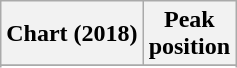<table class="wikitable sortable plainrowheaders">
<tr>
<th>Chart (2018)</th>
<th>Peak<br>position</th>
</tr>
<tr>
</tr>
<tr>
</tr>
<tr>
</tr>
</table>
